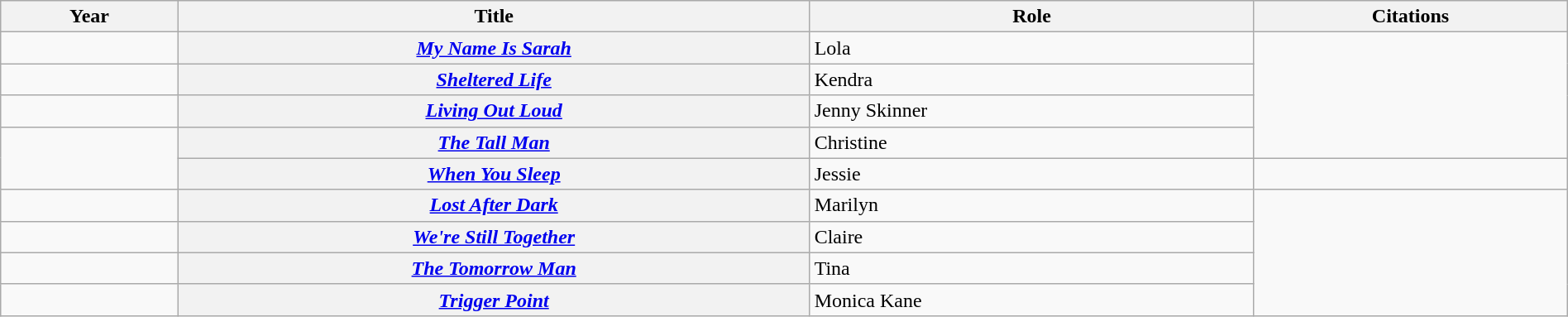<table class="wikitable plainrowheaders sortable" style="width: 100%;">
<tr>
<th>Year</th>
<th>Title</th>
<th>Role</th>
<th class="unsortable">Citations</th>
</tr>
<tr>
<td></td>
<th scope="row"><em><a href='#'>My Name Is Sarah</a></em></th>
<td>Lola</td>
<td rowspan="4"></td>
</tr>
<tr>
<td></td>
<th scope="row"><em><a href='#'>Sheltered Life</a></em></th>
<td>Kendra</td>
</tr>
<tr>
<td></td>
<th scope="row"><a href='#'><em>Living Out Loud</em></a></th>
<td>Jenny Skinner</td>
</tr>
<tr>
<td rowspan="2"></td>
<th scope="row"><a href='#'><em>The Tall Man</em></a></th>
<td>Christine</td>
</tr>
<tr>
<th scope="row"><a href='#'><em>When You Sleep</em></a></th>
<td>Jessie</td>
<td></td>
</tr>
<tr>
<td></td>
<th scope="row"><em><a href='#'>Lost After Dark</a></em></th>
<td>Marilyn</td>
<td rowspan="4"></td>
</tr>
<tr>
<td></td>
<th scope="row"><em><a href='#'>We're Still Together</a></em></th>
<td>Claire</td>
</tr>
<tr>
<td></td>
<th scope="row"><em><a href='#'>The Tomorrow Man</a></em></th>
<td>Tina</td>
</tr>
<tr>
<td></td>
<th scope="row"><em><a href='#'>Trigger Point</a></em></th>
<td>Monica Kane</td>
</tr>
</table>
